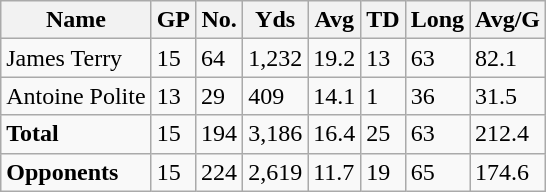<table class="wikitable" style="white-space:nowrap;">
<tr>
<th>Name</th>
<th>GP</th>
<th>No.</th>
<th>Yds</th>
<th>Avg</th>
<th>TD</th>
<th>Long</th>
<th>Avg/G</th>
</tr>
<tr>
<td>James Terry</td>
<td>15</td>
<td>64</td>
<td>1,232</td>
<td>19.2</td>
<td>13</td>
<td>63</td>
<td>82.1</td>
</tr>
<tr>
<td>Antoine Polite</td>
<td>13</td>
<td>29</td>
<td>409</td>
<td>14.1</td>
<td>1</td>
<td>36</td>
<td>31.5</td>
</tr>
<tr>
<td><strong>Total</strong></td>
<td>15</td>
<td>194</td>
<td>3,186</td>
<td>16.4</td>
<td>25</td>
<td>63</td>
<td>212.4</td>
</tr>
<tr>
<td><strong>Opponents</strong></td>
<td>15</td>
<td>224</td>
<td>2,619</td>
<td>11.7</td>
<td>19</td>
<td>65</td>
<td>174.6</td>
</tr>
</table>
